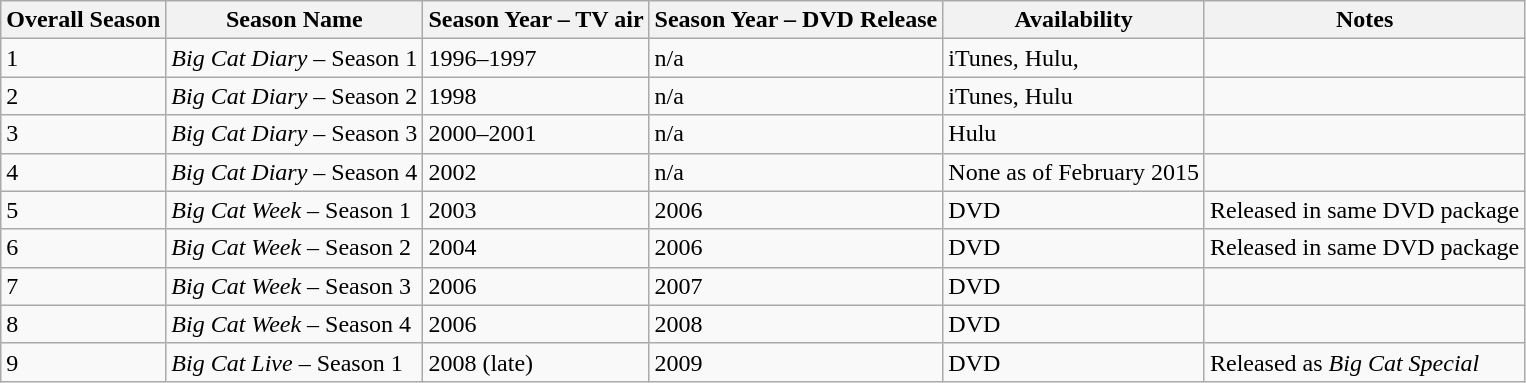<table class="wikitable">
<tr>
<th>Overall Season</th>
<th>Season Name</th>
<th>Season Year – TV air</th>
<th>Season Year – DVD Release</th>
<th>Availability</th>
<th>Notes</th>
</tr>
<tr>
<td>1</td>
<td><em>Big Cat Diary</em> – Season 1</td>
<td>1996–1997</td>
<td>n/a</td>
<td>iTunes, Hulu,</td>
<td></td>
</tr>
<tr>
<td>2</td>
<td><em>Big Cat Diary</em> – Season 2</td>
<td>1998</td>
<td>n/a</td>
<td>iTunes, Hulu</td>
<td></td>
</tr>
<tr>
<td>3</td>
<td><em>Big Cat Diary</em> – Season 3</td>
<td>2000–2001</td>
<td>n/a</td>
<td>Hulu</td>
<td></td>
</tr>
<tr>
<td>4</td>
<td><em>Big Cat Diary</em> – Season 4</td>
<td>2002</td>
<td>n/a</td>
<td>None as of February 2015</td>
<td></td>
</tr>
<tr>
<td>5</td>
<td><em>Big Cat Week</em> – Season 1</td>
<td>2003</td>
<td>2006</td>
<td>DVD</td>
<td>Released in same DVD package</td>
</tr>
<tr>
<td>6</td>
<td><em>Big Cat Week</em> – Season 2</td>
<td>2004</td>
<td>2006</td>
<td>DVD</td>
<td>Released in same DVD package</td>
</tr>
<tr>
<td>7</td>
<td><em>Big Cat Week</em> – Season 3</td>
<td>2006</td>
<td>2007</td>
<td>DVD</td>
<td></td>
</tr>
<tr>
<td>8</td>
<td><em>Big Cat Week</em> – Season 4</td>
<td>2006</td>
<td>2008</td>
<td>DVD</td>
<td></td>
</tr>
<tr>
<td>9</td>
<td><em>Big Cat Live</em> – Season 1</td>
<td>2008 (late)</td>
<td>2009</td>
<td>DVD</td>
<td>Released as <em>Big Cat Special</em></td>
</tr>
</table>
